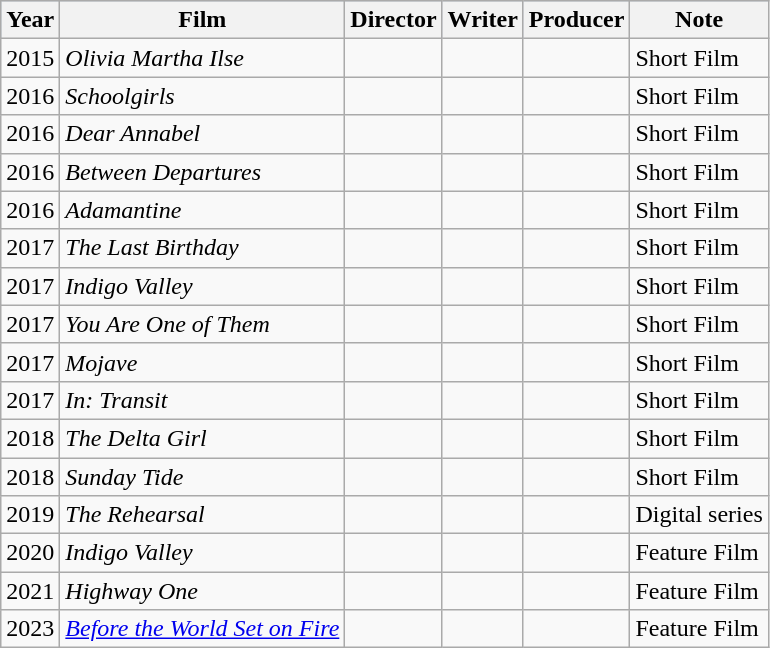<table class="wikitable sortable">
<tr style="background:#b0c4de; text-align:center;">
<th>Year</th>
<th>Film</th>
<th>Director</th>
<th>Writer</th>
<th>Producer</th>
<th>Note</th>
</tr>
<tr>
<td>2015</td>
<td><em>Olivia Martha Ilse</em></td>
<td></td>
<td></td>
<td></td>
<td>Short Film</td>
</tr>
<tr>
<td>2016</td>
<td><em>Schoolgirls</em></td>
<td></td>
<td></td>
<td></td>
<td>Short Film</td>
</tr>
<tr>
<td>2016</td>
<td><em>Dear Annabel</em></td>
<td></td>
<td></td>
<td></td>
<td>Short Film</td>
</tr>
<tr>
<td>2016</td>
<td><em>Between Departures</em></td>
<td></td>
<td></td>
<td></td>
<td>Short Film</td>
</tr>
<tr>
<td>2016</td>
<td><em>Adamantine</em></td>
<td></td>
<td></td>
<td></td>
<td>Short Film</td>
</tr>
<tr>
<td>2017</td>
<td><em>The Last Birthday</em></td>
<td></td>
<td></td>
<td></td>
<td>Short Film</td>
</tr>
<tr>
<td>2017</td>
<td><em>Indigo Valley</em></td>
<td></td>
<td></td>
<td></td>
<td>Short Film</td>
</tr>
<tr>
<td>2017</td>
<td><em>You Are One of Them</em></td>
<td></td>
<td></td>
<td></td>
<td>Short Film</td>
</tr>
<tr>
<td>2017</td>
<td><em>Mojave</em></td>
<td></td>
<td></td>
<td></td>
<td>Short Film</td>
</tr>
<tr>
<td>2017</td>
<td><em>In: Transit</em></td>
<td></td>
<td></td>
<td></td>
<td>Short Film</td>
</tr>
<tr>
<td>2018</td>
<td><em>The Delta Girl</em></td>
<td></td>
<td></td>
<td></td>
<td>Short Film</td>
</tr>
<tr>
<td>2018</td>
<td><em>Sunday Tide</em></td>
<td></td>
<td></td>
<td></td>
<td>Short Film</td>
</tr>
<tr>
<td>2019</td>
<td><em>The Rehearsal</em></td>
<td></td>
<td></td>
<td></td>
<td>Digital series</td>
</tr>
<tr>
<td>2020</td>
<td><em>Indigo Valley</em></td>
<td></td>
<td></td>
<td></td>
<td>Feature Film</td>
</tr>
<tr>
<td>2021</td>
<td><em>Highway One</em></td>
<td></td>
<td></td>
<td></td>
<td>Feature Film</td>
</tr>
<tr>
<td>2023</td>
<td><em><a href='#'>Before the World Set on Fire</a></em></td>
<td></td>
<td></td>
<td></td>
<td>Feature Film</td>
</tr>
</table>
